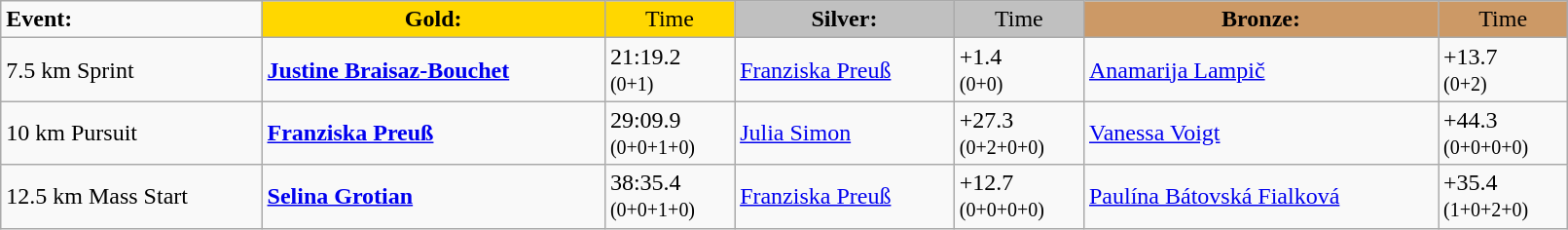<table class="wikitable" width=85%>
<tr>
<td><strong>Event:</strong></td>
<td style="text-align:center;background-color:gold;"><strong>Gold:</strong></td>
<td style="text-align:center;background-color:gold;">Time</td>
<td style="text-align:center;background-color:silver;"><strong>Silver:</strong></td>
<td style="text-align:center;background-color:silver;">Time</td>
<td style="text-align:center;background-color:#CC9966;"><strong>Bronze:</strong></td>
<td style="text-align:center;background-color:#CC9966;">Time</td>
</tr>
<tr>
<td>7.5 km Sprint</td>
<td><strong><a href='#'>Justine Braisaz-Bouchet</a></strong><br><small></small></td>
<td>21:19.2<br><small>(0+1)</small></td>
<td><a href='#'>Franziska Preuß</a><br><small></small></td>
<td>+1.4<br><small>(0+0)</small></td>
<td><a href='#'>Anamarija Lampič</a><br><small></small></td>
<td>+13.7<br><small>(0+2)</small></td>
</tr>
<tr>
<td>10 km Pursuit</td>
<td><strong><a href='#'>Franziska Preuß</a></strong><br><small></small></td>
<td>29:09.9<br><small>(0+0+1+0)</small></td>
<td><a href='#'>Julia Simon</a><br><small></small></td>
<td>+27.3<br><small>(0+2+0+0)</small></td>
<td><a href='#'>Vanessa Voigt</a><br><small></small></td>
<td>+44.3<br><small>(0+0+0+0)</small></td>
</tr>
<tr>
<td>12.5 km Mass Start</td>
<td><strong><a href='#'>Selina Grotian</a></strong><br><small></small></td>
<td>38:35.4<br><small>(0+0+1+0)</small></td>
<td><a href='#'>Franziska Preuß</a><br><small></small></td>
<td>+12.7<br><small>(0+0+0+0)</small></td>
<td><a href='#'>Paulína Bátovská Fialková</a><br><small></small></td>
<td>+35.4<br><small>(1+0+2+0)</small></td>
</tr>
</table>
